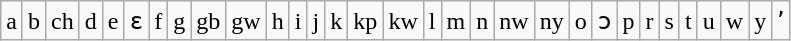<table class="wikitable">
<tr>
<td>a</td>
<td>b</td>
<td>ch</td>
<td>d</td>
<td>e</td>
<td>ɛ</td>
<td>f</td>
<td>g</td>
<td>gb</td>
<td>gw</td>
<td>h</td>
<td>i</td>
<td>j</td>
<td>k</td>
<td>kp</td>
<td>kw</td>
<td>l</td>
<td>m</td>
<td>n</td>
<td>nw</td>
<td>ny</td>
<td>o</td>
<td>ɔ</td>
<td>p</td>
<td>r</td>
<td>s</td>
<td>t</td>
<td>u</td>
<td>w</td>
<td>y</td>
<td>ʼ</td>
</tr>
</table>
